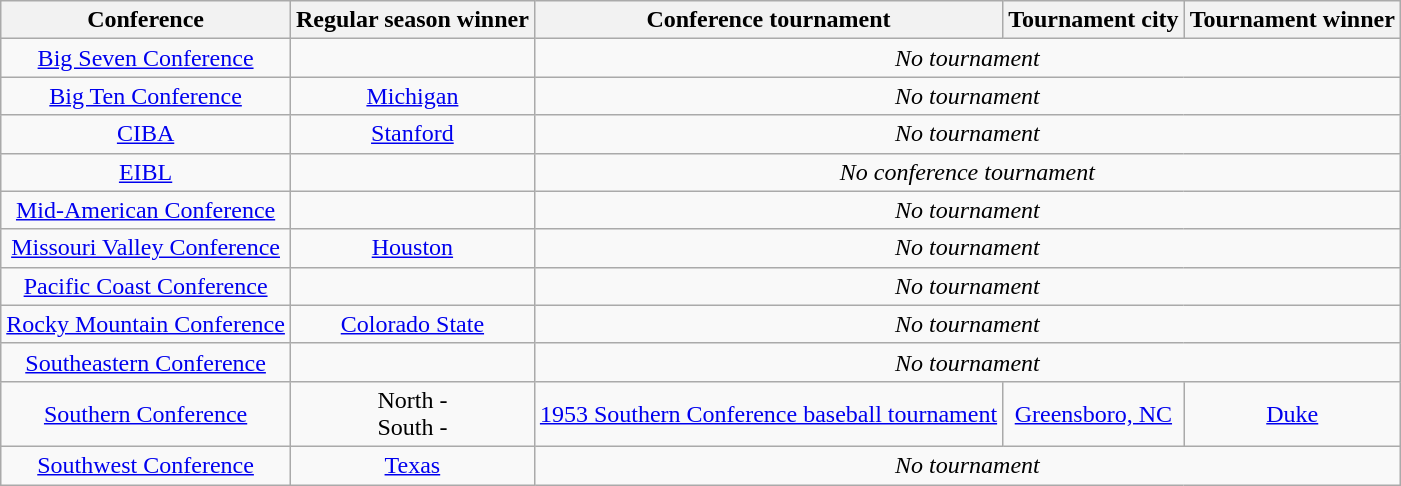<table class="wikitable" style="text-align:center;">
<tr>
<th>Conference</th>
<th>Regular season winner</th>
<th>Conference tournament</th>
<th>Tournament city</th>
<th>Tournament winner</th>
</tr>
<tr>
<td><a href='#'>Big Seven Conference</a></td>
<td></td>
<td colspan=3><em>No tournament</em></td>
</tr>
<tr>
<td><a href='#'>Big Ten Conference</a></td>
<td><a href='#'>Michigan</a><br></td>
<td colspan=3><em>No tournament</em></td>
</tr>
<tr>
<td><a href='#'>CIBA</a></td>
<td><a href='#'>Stanford</a></td>
<td colspan=3><em>No tournament</em></td>
</tr>
<tr>
<td><a href='#'>EIBL</a></td>
<td></td>
<td colspan=3><em>No conference tournament</em></td>
</tr>
<tr>
<td><a href='#'>Mid-American Conference</a></td>
<td></td>
<td colspan=3><em>No tournament</em></td>
</tr>
<tr>
<td><a href='#'>Missouri Valley Conference</a></td>
<td><a href='#'>Houston</a></td>
<td colspan=3><em>No tournament</em></td>
</tr>
<tr>
<td><a href='#'>Pacific Coast Conference</a></td>
<td></td>
<td colspan=3><em>No tournament</em></td>
</tr>
<tr>
<td><a href='#'>Rocky Mountain Conference</a></td>
<td><a href='#'>Colorado State</a></td>
<td colspan=3><em>No tournament</em></td>
</tr>
<tr>
<td><a href='#'>Southeastern Conference</a></td>
<td></td>
<td colspan=3><em>No tournament</em></td>
</tr>
<tr>
<td><a href='#'>Southern Conference</a></td>
<td>North - <br>South - </td>
<td><a href='#'>1953 Southern Conference baseball tournament</a></td>
<td><a href='#'>Greensboro, NC</a></td>
<td><a href='#'>Duke</a></td>
</tr>
<tr>
<td><a href='#'>Southwest Conference</a></td>
<td><a href='#'>Texas</a></td>
<td colspan=3><em>No tournament</em></td>
</tr>
</table>
